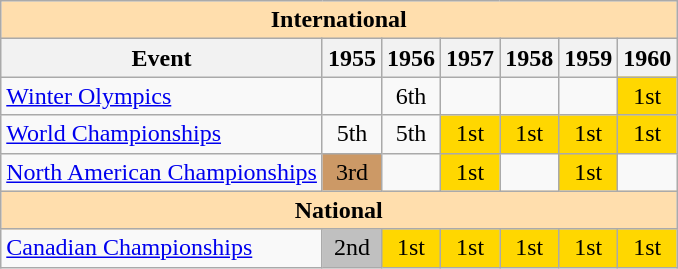<table class="wikitable" style="text-align:center">
<tr>
<th style="background-color: #ffdead; " colspan=7 align=center><strong>International</strong></th>
</tr>
<tr>
<th>Event</th>
<th>1955</th>
<th>1956</th>
<th>1957</th>
<th>1958</th>
<th>1959</th>
<th>1960</th>
</tr>
<tr>
<td align=left><a href='#'>Winter Olympics</a></td>
<td></td>
<td>6th</td>
<td></td>
<td></td>
<td></td>
<td bgcolor=gold>1st</td>
</tr>
<tr>
<td align=left><a href='#'>World Championships</a></td>
<td>5th</td>
<td>5th</td>
<td bgcolor=gold>1st</td>
<td bgcolor=gold>1st</td>
<td bgcolor=gold>1st</td>
<td bgcolor=gold>1st</td>
</tr>
<tr>
<td align=left><a href='#'>North American Championships</a></td>
<td bgcolor=cc9966>3rd</td>
<td></td>
<td bgcolor=gold>1st</td>
<td></td>
<td bgcolor=gold>1st</td>
<td></td>
</tr>
<tr>
<th style="background-color: #ffdead; " colspan=7 align=center><strong>National</strong></th>
</tr>
<tr>
<td align=left><a href='#'>Canadian Championships</a></td>
<td bgcolor=silver>2nd</td>
<td bgcolor=gold>1st</td>
<td bgcolor=gold>1st</td>
<td bgcolor=gold>1st</td>
<td bgcolor=gold>1st</td>
<td bgcolor=gold>1st</td>
</tr>
</table>
